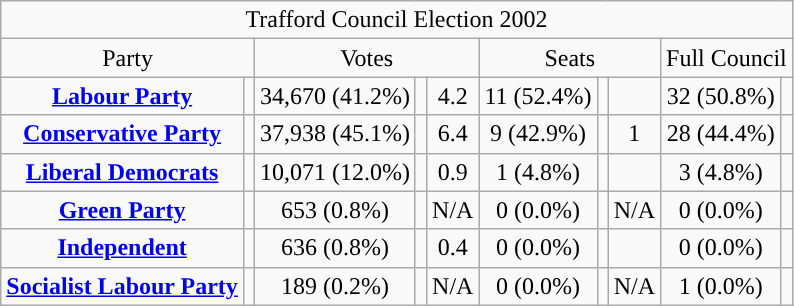<table class=wikitable style="text-align:center;">
<tr>
<td colspan=11>Trafford Council Election 2002</td>
</tr>
<tr>
<td colspan=2>Party</td>
<td colspan=3>Votes</td>
<td colspan=3>Seats</td>
<td colspan=3>Full Council</td>
</tr>
<tr>
<td><strong><a href='#'>Labour Party</a></strong></td>
<td style="background:"></td>
<td>34,670 (41.2%)</td>
<td></td>
<td> 4.2</td>
<td>11 (52.4%)</td>
<td></td>
<td></td>
<td>32 (50.8%)</td>
<td></td>
</tr>
<tr>
<td><strong><a href='#'>Conservative Party</a></strong></td>
<td style="background:"></td>
<td>37,938 (45.1%)</td>
<td></td>
<td> 6.4</td>
<td>9 (42.9%)</td>
<td></td>
<td> 1</td>
<td>28 (44.4%)</td>
<td></td>
</tr>
<tr>
<td><strong><a href='#'>Liberal Democrats</a></strong></td>
<td style="background:"></td>
<td>10,071 (12.0%)</td>
<td></td>
<td> 0.9</td>
<td>1 (4.8%)</td>
<td></td>
<td></td>
<td>3 (4.8%)</td>
<td></td>
</tr>
<tr>
<td><strong><a href='#'>Green Party</a></strong></td>
<td style="background:"></td>
<td>653 (0.8%)</td>
<td></td>
<td>N/A</td>
<td>0 (0.0%)</td>
<td></td>
<td>N/A</td>
<td>0 (0.0%)</td>
<td></td>
</tr>
<tr>
<td><strong><a href='#'>Independent</a></strong></td>
<td style="background:"></td>
<td>636 (0.8%)</td>
<td></td>
<td> 0.4</td>
<td>0 (0.0%)</td>
<td></td>
<td></td>
<td>0 (0.0%)</td>
<td></td>
</tr>
<tr>
<td><strong><a href='#'>Socialist Labour Party</a></strong></td>
<td style="background:"></td>
<td>189 (0.2%)</td>
<td></td>
<td>N/A</td>
<td>0 (0.0%)</td>
<td></td>
<td>N/A</td>
<td>1 (0.0%)</td>
<td></td>
</tr>
</table>
